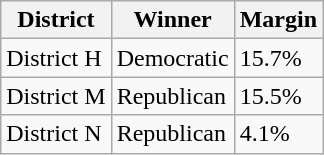<table class="wikitable sortable">
<tr>
<th>District</th>
<th>Winner</th>
<th>Margin</th>
</tr>
<tr>
<td>District H</td>
<td data-sort-value=1 >Democratic</td>
<td>15.7%</td>
</tr>
<tr>
<td>District M</td>
<td data-sort-value=1 >Republican</td>
<td>15.5%</td>
</tr>
<tr>
<td>District N</td>
<td data-sort-value=1 >Republican</td>
<td>4.1%</td>
</tr>
</table>
